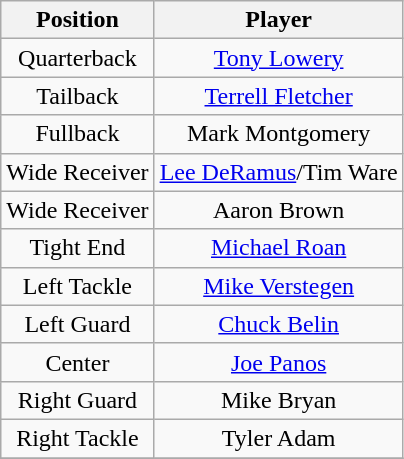<table class="wikitable" style="text-align: center;">
<tr>
<th>Position</th>
<th>Player</th>
</tr>
<tr>
<td>Quarterback</td>
<td><a href='#'>Tony Lowery</a></td>
</tr>
<tr>
<td>Tailback</td>
<td><a href='#'>Terrell Fletcher</a></td>
</tr>
<tr>
<td>Fullback</td>
<td>Mark Montgomery</td>
</tr>
<tr>
<td>Wide Receiver</td>
<td><a href='#'>Lee DeRamus</a>/Tim Ware</td>
</tr>
<tr>
<td>Wide Receiver</td>
<td>Aaron Brown</td>
</tr>
<tr>
<td>Tight End</td>
<td><a href='#'>Michael Roan</a></td>
</tr>
<tr>
<td>Left Tackle</td>
<td><a href='#'>Mike Verstegen</a></td>
</tr>
<tr>
<td>Left Guard</td>
<td><a href='#'>Chuck Belin</a></td>
</tr>
<tr>
<td>Center</td>
<td><a href='#'>Joe Panos</a></td>
</tr>
<tr>
<td>Right Guard</td>
<td>Mike Bryan</td>
</tr>
<tr>
<td>Right Tackle</td>
<td>Tyler Adam</td>
</tr>
<tr>
</tr>
</table>
